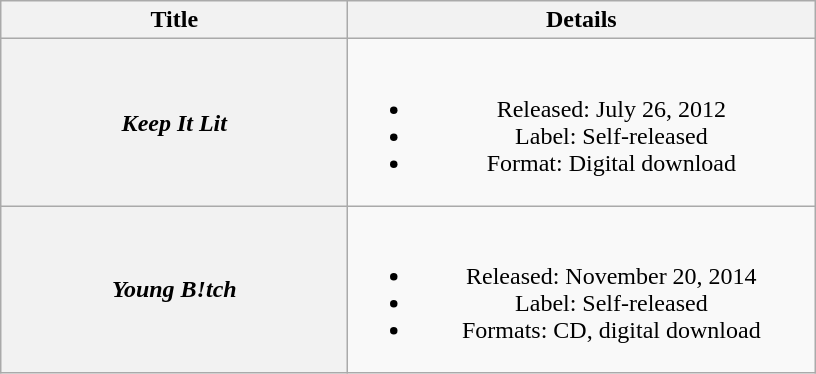<table class="wikitable plainrowheaders" style="text-align:center;">
<tr>
<th scope="col" style="width:14em;">Title</th>
<th scope="col" style="width:19em;">Details</th>
</tr>
<tr>
<th scope="row"><em>Keep It Lit</em></th>
<td><br><ul><li>Released: July 26, 2012</li><li>Label: Self-released</li><li>Format: Digital download</li></ul></td>
</tr>
<tr>
<th scope="row"><em>Young B!tch</em></th>
<td><br><ul><li>Released: November 20, 2014</li><li>Label: Self-released</li><li>Formats: CD, digital download</li></ul></td>
</tr>
</table>
